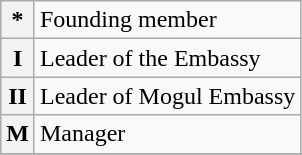<table class="wikitable">
<tr>
<th>*</th>
<td>Founding member</td>
</tr>
<tr>
<th><strong>I</strong></th>
<td>Leader of the Embassy</td>
</tr>
<tr>
<th><strong>II</strong></th>
<td>Leader of Mogul Embassy</td>
</tr>
<tr>
<th><strong>M</strong></th>
<td>Manager</td>
</tr>
<tr>
</tr>
</table>
